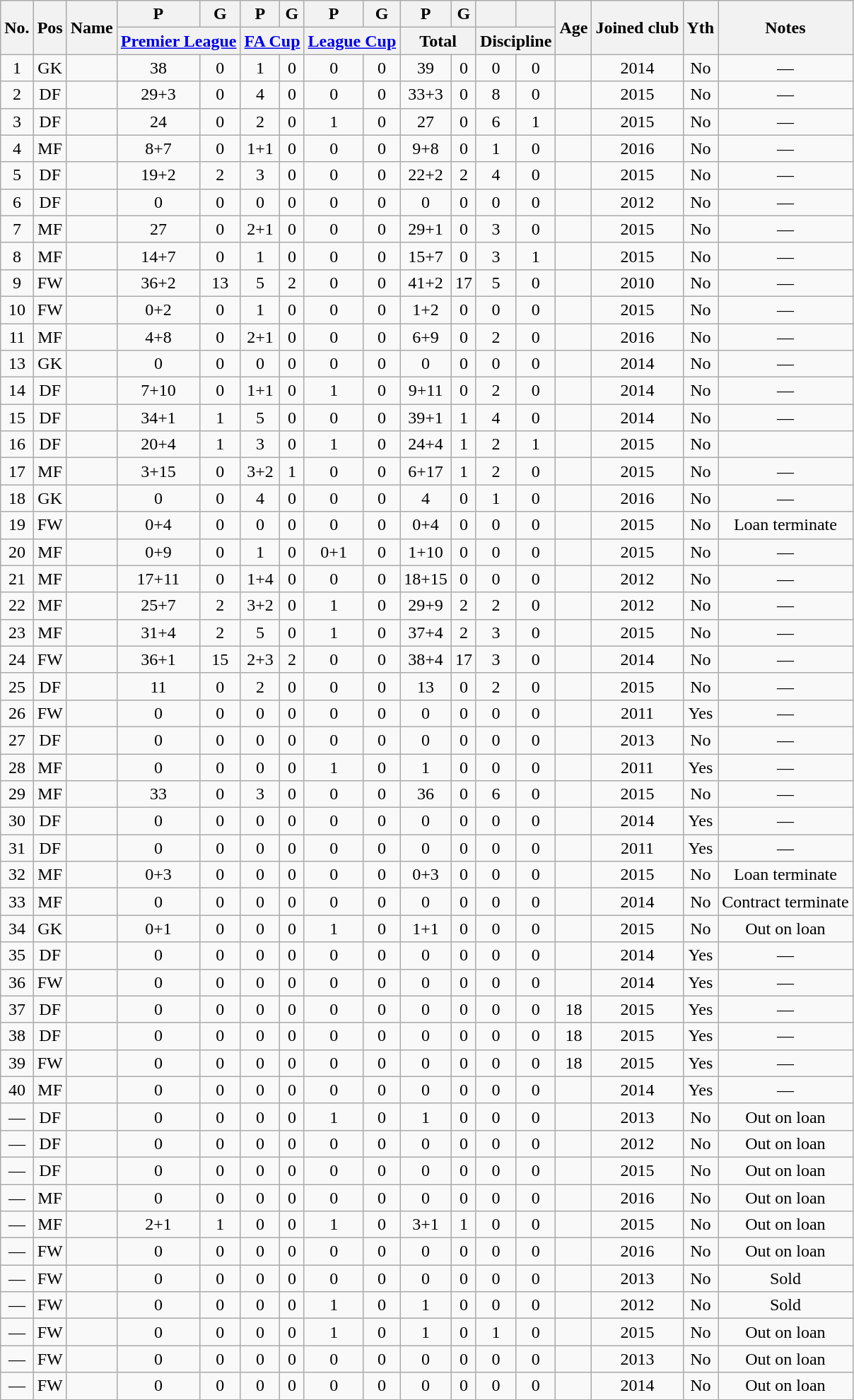<table class="wikitable sortable" style="text-align:center">
<tr>
<th rowspan=2>No.</th>
<th rowspan=2>Pos</th>
<th rowspan=2>Name</th>
<th>P</th>
<th>G</th>
<th>P</th>
<th>G</th>
<th>P</th>
<th>G</th>
<th>P</th>
<th>G</th>
<th></th>
<th></th>
<th rowspan=2>Age</th>
<th rowspan=2>Joined club</th>
<th rowspan=2>Yth</th>
<th rowspan=2 class="unsortable">Notes</th>
</tr>
<tr class="unsortable">
<th colspan=2><a href='#'>Premier League</a></th>
<th colspan=2><a href='#'>FA Cup</a></th>
<th colspan=2><a href='#'>League Cup</a></th>
<th colspan=2>Total</th>
<th colspan=2>Discipline</th>
</tr>
<tr>
<td>1</td>
<td>GK</td>
<td align=left></td>
<td>38</td>
<td>0</td>
<td>1</td>
<td>0</td>
<td>0</td>
<td>0</td>
<td>39</td>
<td>0</td>
<td>0</td>
<td>0</td>
<td></td>
<td>2014</td>
<td>No</td>
<td>—</td>
</tr>
<tr>
<td>2</td>
<td>DF</td>
<td align=left></td>
<td>29+3</td>
<td>0</td>
<td>4</td>
<td>0</td>
<td>0</td>
<td>0</td>
<td>33+3</td>
<td>0</td>
<td>8</td>
<td>0</td>
<td></td>
<td>2015</td>
<td>No</td>
<td>—</td>
</tr>
<tr>
<td>3</td>
<td>DF</td>
<td align=left></td>
<td>24</td>
<td>0</td>
<td>2</td>
<td>0</td>
<td>1</td>
<td>0</td>
<td>27</td>
<td>0</td>
<td>6</td>
<td>1</td>
<td></td>
<td>2015</td>
<td>No</td>
<td>—</td>
</tr>
<tr>
<td>4</td>
<td>MF</td>
<td align="left"></td>
<td>8+7</td>
<td>0</td>
<td>1+1</td>
<td>0</td>
<td>0</td>
<td>0</td>
<td>9+8</td>
<td>0</td>
<td>1</td>
<td>0</td>
<td></td>
<td>2016</td>
<td>No</td>
<td>—</td>
</tr>
<tr>
<td>5</td>
<td>DF</td>
<td align=left></td>
<td>19+2</td>
<td>2</td>
<td>3</td>
<td>0</td>
<td>0</td>
<td>0</td>
<td>22+2</td>
<td>2</td>
<td>4</td>
<td>0</td>
<td></td>
<td>2015</td>
<td>No</td>
<td>—</td>
</tr>
<tr>
<td>6</td>
<td>DF</td>
<td align="left"></td>
<td>0</td>
<td>0</td>
<td>0</td>
<td>0</td>
<td>0</td>
<td>0</td>
<td>0</td>
<td>0</td>
<td>0</td>
<td>0</td>
<td></td>
<td>2012</td>
<td>No</td>
<td>—</td>
</tr>
<tr>
<td>7</td>
<td>MF</td>
<td align=left></td>
<td>27</td>
<td>0</td>
<td>2+1</td>
<td>0</td>
<td>0</td>
<td>0</td>
<td>29+1</td>
<td>0</td>
<td>3</td>
<td>0</td>
<td></td>
<td>2015</td>
<td>No</td>
<td>—</td>
</tr>
<tr>
<td>8</td>
<td>MF</td>
<td align=left></td>
<td>14+7</td>
<td>0</td>
<td>1</td>
<td>0</td>
<td>0</td>
<td>0</td>
<td>15+7</td>
<td>0</td>
<td>3</td>
<td>1</td>
<td></td>
<td>2015</td>
<td>No</td>
<td>—</td>
</tr>
<tr>
<td>9</td>
<td>FW</td>
<td align="left"></td>
<td>36+2</td>
<td>13</td>
<td>5</td>
<td>2</td>
<td>0</td>
<td>0</td>
<td>41+2</td>
<td>17</td>
<td>5</td>
<td>0</td>
<td></td>
<td>2010</td>
<td>No</td>
<td>—</td>
</tr>
<tr>
<td>10</td>
<td>FW</td>
<td align="left"></td>
<td>0+2</td>
<td>0</td>
<td>1</td>
<td>0</td>
<td>0</td>
<td>0</td>
<td>1+2</td>
<td>0</td>
<td>0</td>
<td>0</td>
<td></td>
<td>2015</td>
<td>No</td>
<td>—</td>
</tr>
<tr>
<td>11</td>
<td>MF</td>
<td align="left"></td>
<td>4+8</td>
<td>0</td>
<td>2+1</td>
<td>0</td>
<td>0</td>
<td>0</td>
<td>6+9</td>
<td>0</td>
<td>2</td>
<td>0</td>
<td></td>
<td>2016</td>
<td>No</td>
<td>—</td>
</tr>
<tr>
<td>13</td>
<td>GK</td>
<td align=left></td>
<td>0</td>
<td>0</td>
<td>0</td>
<td>0</td>
<td>0</td>
<td>0</td>
<td>0</td>
<td>0</td>
<td>0</td>
<td>0</td>
<td></td>
<td>2014</td>
<td>No</td>
<td>—</td>
</tr>
<tr>
<td>14</td>
<td>DF</td>
<td align=left></td>
<td>7+10</td>
<td>0</td>
<td>1+1</td>
<td>0</td>
<td>1</td>
<td>0</td>
<td>9+11</td>
<td>0</td>
<td>2</td>
<td>0</td>
<td></td>
<td>2014</td>
<td>No</td>
<td>—</td>
</tr>
<tr>
<td>15</td>
<td>DF</td>
<td align=left></td>
<td>34+1</td>
<td>1</td>
<td>5</td>
<td>0</td>
<td>0</td>
<td>0</td>
<td>39+1</td>
<td>1</td>
<td>4</td>
<td>0</td>
<td></td>
<td>2014</td>
<td>No</td>
<td>—</td>
</tr>
<tr>
<td>16</td>
<td>DF</td>
<td align=left></td>
<td>20+4</td>
<td>1</td>
<td>3</td>
<td>0</td>
<td>1</td>
<td>0</td>
<td>24+4</td>
<td>1</td>
<td>2</td>
<td>1</td>
<td></td>
<td>2015</td>
<td>No</td>
<td></td>
</tr>
<tr>
<td>17</td>
<td>MF</td>
<td align="left"></td>
<td>3+15</td>
<td>0</td>
<td>3+2</td>
<td>1</td>
<td>0</td>
<td>0</td>
<td>6+17</td>
<td>1</td>
<td>2</td>
<td>0</td>
<td></td>
<td>2015</td>
<td>No</td>
<td>—</td>
</tr>
<tr>
<td>18</td>
<td>GK</td>
<td align="left"></td>
<td>0</td>
<td>0</td>
<td>4</td>
<td>0</td>
<td>0</td>
<td>0</td>
<td>4</td>
<td>0</td>
<td>1</td>
<td>0</td>
<td></td>
<td>2016</td>
<td>No</td>
<td>—</td>
</tr>
<tr>
<td>19</td>
<td>FW</td>
<td align=left></td>
<td>0+4</td>
<td>0</td>
<td>0</td>
<td>0</td>
<td>0</td>
<td>0</td>
<td>0+4</td>
<td>0</td>
<td>0</td>
<td>0</td>
<td></td>
<td>2015</td>
<td>No</td>
<td> Loan terminate</td>
</tr>
<tr>
<td>20</td>
<td>MF</td>
<td align=left></td>
<td>0+9</td>
<td>0</td>
<td>1</td>
<td>0</td>
<td>0+1</td>
<td>0</td>
<td>1+10</td>
<td>0</td>
<td>0</td>
<td>0</td>
<td></td>
<td>2015</td>
<td>No</td>
<td>—</td>
</tr>
<tr>
<td>21</td>
<td>MF</td>
<td align="left"></td>
<td>17+11</td>
<td>0</td>
<td>1+4</td>
<td>0</td>
<td>0</td>
<td>0</td>
<td>18+15</td>
<td>0</td>
<td>0</td>
<td>0</td>
<td></td>
<td>2012</td>
<td>No</td>
<td>—</td>
</tr>
<tr>
<td>22</td>
<td>MF</td>
<td align="left"></td>
<td>25+7</td>
<td>2</td>
<td>3+2</td>
<td>0</td>
<td>1</td>
<td>0</td>
<td>29+9</td>
<td>2</td>
<td>2</td>
<td>0</td>
<td></td>
<td>2012</td>
<td>No</td>
<td>—</td>
</tr>
<tr>
<td>23</td>
<td>MF</td>
<td align=left></td>
<td>31+4</td>
<td>2</td>
<td>5</td>
<td>0</td>
<td>1</td>
<td>0</td>
<td>37+4</td>
<td>2</td>
<td>3</td>
<td>0</td>
<td></td>
<td>2015</td>
<td>No</td>
<td>—</td>
</tr>
<tr>
<td>24</td>
<td>FW</td>
<td align=left></td>
<td>36+1</td>
<td>15</td>
<td>2+3</td>
<td>2</td>
<td>0</td>
<td>0</td>
<td>38+4</td>
<td>17</td>
<td>3</td>
<td>0</td>
<td></td>
<td>2014</td>
<td>No</td>
<td>—</td>
</tr>
<tr>
<td>25</td>
<td>DF</td>
<td align=left></td>
<td>11</td>
<td>0</td>
<td>2</td>
<td>0</td>
<td>0</td>
<td>0</td>
<td>13</td>
<td>0</td>
<td>2</td>
<td>0</td>
<td></td>
<td>2015</td>
<td>No</td>
<td>—</td>
</tr>
<tr>
<td>26</td>
<td>FW</td>
<td align="left"></td>
<td>0</td>
<td>0</td>
<td>0</td>
<td>0</td>
<td>0</td>
<td>0</td>
<td>0</td>
<td>0</td>
<td>0</td>
<td>0</td>
<td></td>
<td>2011</td>
<td>Yes</td>
<td>—</td>
</tr>
<tr>
<td>27</td>
<td>DF</td>
<td align=left></td>
<td>0</td>
<td>0</td>
<td>0</td>
<td>0</td>
<td>0</td>
<td>0</td>
<td>0</td>
<td>0</td>
<td>0</td>
<td>0</td>
<td></td>
<td>2013</td>
<td>No</td>
<td>—</td>
</tr>
<tr>
<td>28</td>
<td>MF</td>
<td align="left"></td>
<td>0</td>
<td>0</td>
<td>0</td>
<td>0</td>
<td>1</td>
<td>0</td>
<td>1</td>
<td>0</td>
<td>0</td>
<td>0</td>
<td></td>
<td>2011</td>
<td>Yes</td>
<td>—</td>
</tr>
<tr>
<td>29</td>
<td>MF</td>
<td align=left></td>
<td>33</td>
<td>0</td>
<td>3</td>
<td>0</td>
<td>0</td>
<td>0</td>
<td>36</td>
<td>0</td>
<td>6</td>
<td>0</td>
<td></td>
<td>2015</td>
<td>No</td>
<td>—</td>
</tr>
<tr>
<td>30</td>
<td>DF</td>
<td align=left></td>
<td>0</td>
<td>0</td>
<td>0</td>
<td>0</td>
<td>0</td>
<td>0</td>
<td>0</td>
<td>0</td>
<td>0</td>
<td>0</td>
<td></td>
<td>2014</td>
<td>Yes</td>
<td>—</td>
</tr>
<tr>
<td>31</td>
<td>DF</td>
<td align="left"></td>
<td>0</td>
<td>0</td>
<td>0</td>
<td>0</td>
<td>0</td>
<td>0</td>
<td>0</td>
<td>0</td>
<td>0</td>
<td>0</td>
<td></td>
<td>2011</td>
<td>Yes</td>
<td>—</td>
</tr>
<tr>
<td>32</td>
<td>MF</td>
<td align=left></td>
<td>0+3</td>
<td>0</td>
<td>0</td>
<td>0</td>
<td>0</td>
<td>0</td>
<td>0+3</td>
<td>0</td>
<td>0</td>
<td>0</td>
<td></td>
<td>2015</td>
<td>No</td>
<td> Loan terminate</td>
</tr>
<tr>
<td>33</td>
<td>MF</td>
<td align=left></td>
<td>0</td>
<td>0</td>
<td>0</td>
<td>0</td>
<td>0</td>
<td>0</td>
<td>0</td>
<td>0</td>
<td>0</td>
<td>0</td>
<td></td>
<td>2014</td>
<td>No</td>
<td>Contract terminate</td>
</tr>
<tr>
<td>34</td>
<td>GK</td>
<td align=left></td>
<td>0+1</td>
<td>0</td>
<td>0</td>
<td>0</td>
<td>1</td>
<td>0</td>
<td>1+1</td>
<td>0</td>
<td>0</td>
<td>0</td>
<td></td>
<td>2015</td>
<td>No</td>
<td>Out on loan</td>
</tr>
<tr>
<td>35</td>
<td>DF</td>
<td align=left></td>
<td>0</td>
<td>0</td>
<td>0</td>
<td>0</td>
<td>0</td>
<td>0</td>
<td>0</td>
<td>0</td>
<td>0</td>
<td>0</td>
<td></td>
<td>2014</td>
<td>Yes</td>
<td>—</td>
</tr>
<tr>
<td>36</td>
<td>FW</td>
<td align=left></td>
<td>0</td>
<td>0</td>
<td>0</td>
<td>0</td>
<td>0</td>
<td>0</td>
<td>0</td>
<td>0</td>
<td>0</td>
<td>0</td>
<td></td>
<td>2014</td>
<td>Yes</td>
<td>—</td>
</tr>
<tr>
<td>37</td>
<td>DF</td>
<td align=left></td>
<td>0</td>
<td>0</td>
<td>0</td>
<td>0</td>
<td>0</td>
<td>0</td>
<td>0</td>
<td>0</td>
<td>0</td>
<td>0</td>
<td>18</td>
<td>2015</td>
<td>Yes</td>
<td>—</td>
</tr>
<tr>
<td>38</td>
<td>DF</td>
<td align=left></td>
<td>0</td>
<td>0</td>
<td>0</td>
<td>0</td>
<td>0</td>
<td>0</td>
<td>0</td>
<td>0</td>
<td>0</td>
<td>0</td>
<td>18</td>
<td>2015</td>
<td>Yes</td>
<td>—</td>
</tr>
<tr>
<td>39</td>
<td>FW</td>
<td align=left></td>
<td>0</td>
<td>0</td>
<td>0</td>
<td>0</td>
<td>0</td>
<td>0</td>
<td>0</td>
<td>0</td>
<td>0</td>
<td>0</td>
<td>18</td>
<td>2015</td>
<td>Yes</td>
<td>—</td>
</tr>
<tr>
<td>40</td>
<td>MF</td>
<td align=left></td>
<td>0</td>
<td>0</td>
<td>0</td>
<td>0</td>
<td>0</td>
<td>0</td>
<td>0</td>
<td>0</td>
<td>0</td>
<td>0</td>
<td></td>
<td>2014</td>
<td>Yes</td>
<td>—</td>
</tr>
<tr>
<td>—</td>
<td>DF</td>
<td align="left"></td>
<td>0</td>
<td>0</td>
<td>0</td>
<td>0</td>
<td>1</td>
<td>0</td>
<td>1</td>
<td>0</td>
<td>0</td>
<td>0</td>
<td></td>
<td>2013</td>
<td>No</td>
<td>Out on loan</td>
</tr>
<tr>
<td>—</td>
<td>DF</td>
<td align="left"></td>
<td>0</td>
<td>0</td>
<td>0</td>
<td>0</td>
<td>0</td>
<td>0</td>
<td>0</td>
<td>0</td>
<td>0</td>
<td>0</td>
<td></td>
<td>2012</td>
<td>No</td>
<td>Out on loan</td>
</tr>
<tr>
<td>—</td>
<td>DF</td>
<td align="left"></td>
<td>0</td>
<td>0</td>
<td>0</td>
<td>0</td>
<td>0</td>
<td>0</td>
<td>0</td>
<td>0</td>
<td>0</td>
<td>0</td>
<td></td>
<td>2015</td>
<td>No</td>
<td>Out on loan</td>
</tr>
<tr>
<td>—</td>
<td>MF</td>
<td align="left"></td>
<td>0</td>
<td>0</td>
<td>0</td>
<td>0</td>
<td>0</td>
<td>0</td>
<td>0</td>
<td>0</td>
<td>0</td>
<td>0</td>
<td></td>
<td>2016</td>
<td>No</td>
<td>Out on loan</td>
</tr>
<tr>
<td>—</td>
<td>MF</td>
<td align=left></td>
<td>2+1</td>
<td>1</td>
<td>0</td>
<td>0</td>
<td>1</td>
<td>0</td>
<td>3+1</td>
<td>1</td>
<td>0</td>
<td>0</td>
<td></td>
<td>2015</td>
<td>No</td>
<td>Out on loan</td>
</tr>
<tr>
<td>—</td>
<td>FW</td>
<td align="left"></td>
<td>0</td>
<td>0</td>
<td>0</td>
<td>0</td>
<td>0</td>
<td>0</td>
<td>0</td>
<td>0</td>
<td>0</td>
<td>0</td>
<td></td>
<td>2016</td>
<td>No</td>
<td>Out on loan</td>
</tr>
<tr>
<td>—</td>
<td>FW</td>
<td align="left"></td>
<td>0</td>
<td>0</td>
<td>0</td>
<td>0</td>
<td>0</td>
<td>0</td>
<td>0</td>
<td>0</td>
<td>0</td>
<td>0</td>
<td></td>
<td>2013</td>
<td>No</td>
<td>Sold</td>
</tr>
<tr>
<td>—</td>
<td>FW</td>
<td align="left"></td>
<td>0</td>
<td>0</td>
<td>0</td>
<td>0</td>
<td>1</td>
<td>0</td>
<td>1</td>
<td>0</td>
<td>0</td>
<td>0</td>
<td></td>
<td>2012</td>
<td>No</td>
<td>Sold</td>
</tr>
<tr>
<td>—</td>
<td>FW</td>
<td align="left"></td>
<td>0</td>
<td>0</td>
<td>0</td>
<td>0</td>
<td>1</td>
<td>0</td>
<td>1</td>
<td>0</td>
<td>1</td>
<td>0</td>
<td></td>
<td>2015</td>
<td>No</td>
<td>Out on loan</td>
</tr>
<tr>
<td>—</td>
<td>FW</td>
<td align="left"></td>
<td>0</td>
<td>0</td>
<td>0</td>
<td>0</td>
<td>0</td>
<td>0</td>
<td>0</td>
<td>0</td>
<td>0</td>
<td>0</td>
<td></td>
<td>2013</td>
<td>No</td>
<td>Out on loan</td>
</tr>
<tr>
<td>—</td>
<td>FW</td>
<td align="left"></td>
<td>0</td>
<td>0</td>
<td>0</td>
<td>0</td>
<td>0</td>
<td>0</td>
<td>0</td>
<td>0</td>
<td>0</td>
<td>0</td>
<td></td>
<td>2014</td>
<td>No</td>
<td>Out on loan</td>
</tr>
</table>
